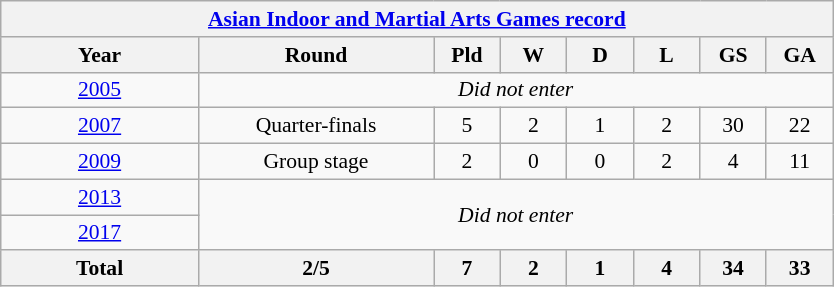<table class="wikitable" style="text-align: center;font-size:90%;">
<tr>
<th colspan=8><a href='#'>Asian Indoor and Martial Arts Games record</a></th>
</tr>
<tr>
<th width=125px>Year</th>
<th width=150px>Round</th>
<th width=8%>Pld</th>
<th width=8%>W</th>
<th width=8%>D</th>
<th width=8%>L</th>
<th width=8%>GS</th>
<th width=8%>GA</th>
</tr>
<tr>
<td> <a href='#'>2005</a></td>
<td colspan=9><em>Did not enter</em></td>
</tr>
<tr>
<td> <a href='#'>2007</a></td>
<td>Quarter-finals</td>
<td>5</td>
<td>2</td>
<td>1</td>
<td>2</td>
<td>30</td>
<td>22</td>
</tr>
<tr>
<td> <a href='#'>2009</a></td>
<td>Group stage</td>
<td>2</td>
<td>0</td>
<td>0</td>
<td>2</td>
<td>4</td>
<td>11</td>
</tr>
<tr>
<td> <a href='#'>2013</a></td>
<td colspan=9 rowspan=2><em>Did not enter</em></td>
</tr>
<tr>
<td> <a href='#'>2017</a></td>
</tr>
<tr>
<th><strong>Total</strong></th>
<th>2/5</th>
<th>7</th>
<th>2</th>
<th>1</th>
<th>4</th>
<th>34</th>
<th>33</th>
</tr>
</table>
